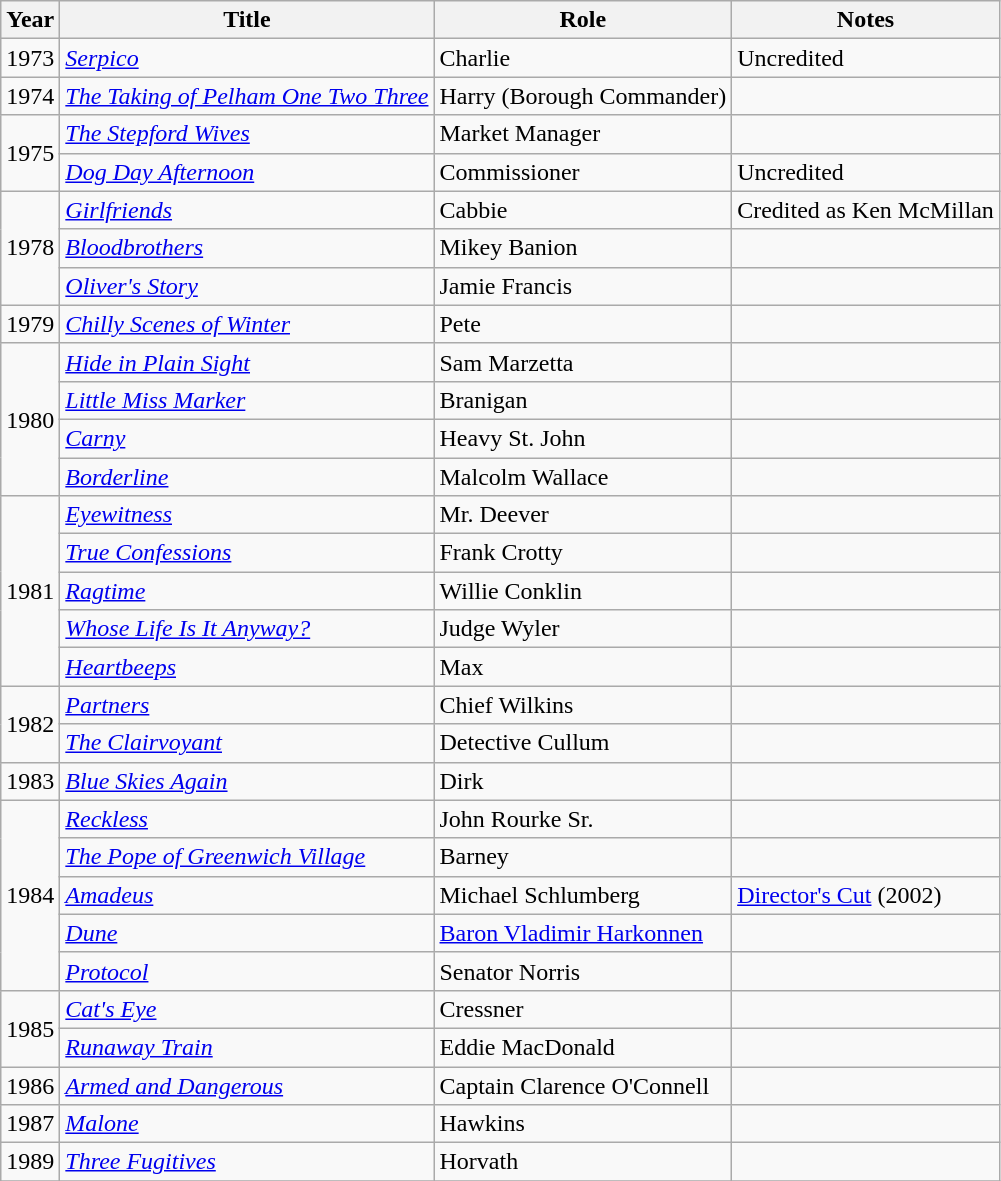<table class="wikitable sortable">
<tr>
<th>Year</th>
<th>Title</th>
<th>Role</th>
<th class="unsortable">Notes</th>
</tr>
<tr>
<td>1973</td>
<td><em><a href='#'>Serpico</a></em></td>
<td>Charlie</td>
<td>Uncredited</td>
</tr>
<tr>
<td>1974</td>
<td><em><a href='#'>The Taking of Pelham One Two Three</a></em></td>
<td>Harry (Borough Commander)</td>
<td></td>
</tr>
<tr>
<td rowspan="2">1975</td>
<td><em><a href='#'>The Stepford Wives</a></em></td>
<td>Market Manager</td>
<td></td>
</tr>
<tr>
<td><em><a href='#'>Dog Day Afternoon</a></em></td>
<td>Commissioner</td>
<td>Uncredited</td>
</tr>
<tr>
<td rowspan="3">1978</td>
<td><em><a href='#'>Girlfriends</a></em></td>
<td>Cabbie</td>
<td>Credited as Ken McMillan</td>
</tr>
<tr>
<td><em><a href='#'>Bloodbrothers</a></em></td>
<td>Mikey Banion</td>
<td></td>
</tr>
<tr>
<td><em><a href='#'>Oliver's Story</a></em></td>
<td>Jamie Francis</td>
<td></td>
</tr>
<tr>
<td>1979</td>
<td><em><a href='#'>Chilly Scenes of Winter</a></em></td>
<td>Pete</td>
<td></td>
</tr>
<tr>
<td rowspan="4">1980</td>
<td><em><a href='#'>Hide in Plain Sight</a></em></td>
<td>Sam Marzetta</td>
<td></td>
</tr>
<tr>
<td><em><a href='#'>Little Miss Marker</a></em></td>
<td>Branigan</td>
<td></td>
</tr>
<tr>
<td><em><a href='#'>Carny</a></em></td>
<td>Heavy St. John</td>
<td></td>
</tr>
<tr>
<td><em><a href='#'>Borderline</a></em></td>
<td>Malcolm Wallace</td>
<td></td>
</tr>
<tr>
<td rowspan="5">1981</td>
<td><em><a href='#'>Eyewitness</a></em></td>
<td>Mr. Deever</td>
<td></td>
</tr>
<tr>
<td><em><a href='#'>True Confessions</a></em></td>
<td>Frank Crotty</td>
<td></td>
</tr>
<tr>
<td><em><a href='#'>Ragtime</a></em></td>
<td>Willie Conklin</td>
<td></td>
</tr>
<tr>
<td><em><a href='#'>Whose Life Is It Anyway?</a></em></td>
<td>Judge Wyler</td>
<td></td>
</tr>
<tr>
<td><em><a href='#'>Heartbeeps</a></em></td>
<td>Max</td>
<td></td>
</tr>
<tr>
<td rowspan="2">1982</td>
<td><em><a href='#'>Partners</a></em></td>
<td>Chief Wilkins</td>
<td></td>
</tr>
<tr>
<td><em><a href='#'>The Clairvoyant</a></em></td>
<td>Detective Cullum</td>
<td></td>
</tr>
<tr>
<td>1983</td>
<td><em><a href='#'>Blue Skies Again</a></em></td>
<td>Dirk</td>
<td></td>
</tr>
<tr>
<td rowspan="5">1984</td>
<td><em><a href='#'>Reckless</a></em></td>
<td>John Rourke Sr.</td>
<td></td>
</tr>
<tr>
<td><em><a href='#'>The Pope of Greenwich Village</a></em></td>
<td>Barney</td>
<td></td>
</tr>
<tr>
<td><em><a href='#'>Amadeus</a></em></td>
<td>Michael Schlumberg</td>
<td><a href='#'>Director's Cut</a> (2002)</td>
</tr>
<tr>
<td><em><a href='#'>Dune</a></em></td>
<td><a href='#'>Baron Vladimir Harkonnen</a></td>
<td></td>
</tr>
<tr>
<td><em><a href='#'>Protocol</a></em></td>
<td>Senator Norris</td>
<td></td>
</tr>
<tr>
<td rowspan="2">1985</td>
<td><em><a href='#'>Cat's Eye</a></em></td>
<td>Cressner</td>
<td></td>
</tr>
<tr>
<td><em><a href='#'>Runaway Train</a></em></td>
<td>Eddie MacDonald</td>
<td></td>
</tr>
<tr>
<td>1986</td>
<td><em><a href='#'>Armed and Dangerous</a></em></td>
<td>Captain Clarence O'Connell</td>
<td></td>
</tr>
<tr>
<td>1987</td>
<td><em><a href='#'>Malone</a></em></td>
<td>Hawkins</td>
<td></td>
</tr>
<tr>
<td>1989</td>
<td><em><a href='#'>Three Fugitives</a></em></td>
<td>Horvath</td>
<td></td>
</tr>
<tr>
</tr>
</table>
